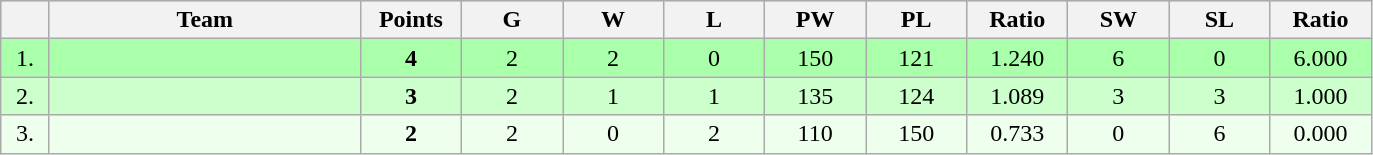<table class=wikitable style="text-align:center">
<tr bgcolor="#DCDCDC">
<th width="25"></th>
<th width="200">Team</th>
<th width="60">Points</th>
<th width="60">G</th>
<th width="60">W</th>
<th width="60">L</th>
<th width="60">PW</th>
<th width="60">PL</th>
<th width="60">Ratio</th>
<th width="60">SW</th>
<th width="60">SL</th>
<th width="60">Ratio</th>
</tr>
<tr bgcolor=#AAFFAA>
<td>1.</td>
<td align=left></td>
<td><strong>4</strong></td>
<td>2</td>
<td>2</td>
<td>0</td>
<td>150</td>
<td>121</td>
<td>1.240</td>
<td>6</td>
<td>0</td>
<td>6.000</td>
</tr>
<tr bgcolor=#CCFFCC>
<td>2.</td>
<td align=left></td>
<td><strong>3</strong></td>
<td>2</td>
<td>1</td>
<td>1</td>
<td>135</td>
<td>124</td>
<td>1.089</td>
<td>3</td>
<td>3</td>
<td>1.000</td>
</tr>
<tr bgcolor=#EEFFEE>
<td>3.</td>
<td align=left></td>
<td><strong>2</strong></td>
<td>2</td>
<td>0</td>
<td>2</td>
<td>110</td>
<td>150</td>
<td>0.733</td>
<td>0</td>
<td>6</td>
<td>0.000</td>
</tr>
</table>
